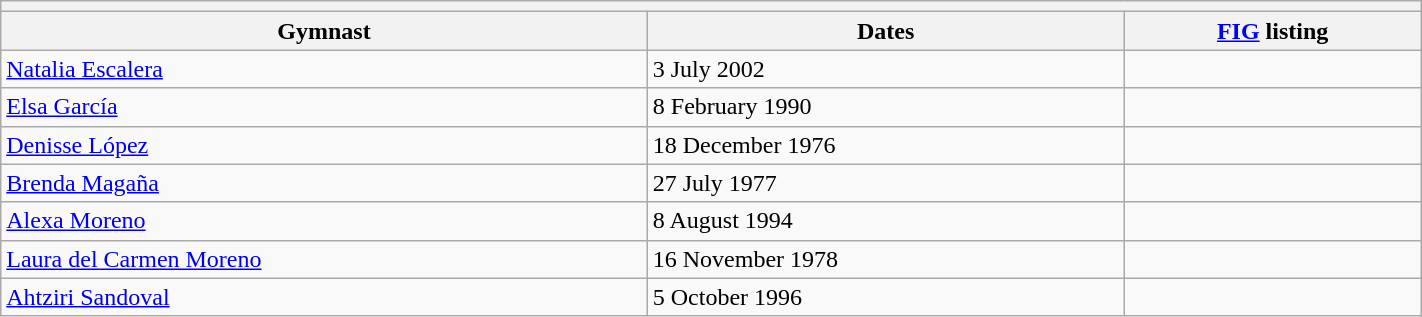<table class="wikitable mw-collapsible mw-collapsed" width="75%">
<tr>
<th colspan="3"></th>
</tr>
<tr>
<th>Gymnast</th>
<th>Dates</th>
<th><a href='#'>FIG</a> listing</th>
</tr>
<tr>
<td><a href='#'>Natalia Escalera</a></td>
<td>3 July 2002</td>
<td></td>
</tr>
<tr>
<td><a href='#'>Elsa García</a></td>
<td>8 February 1990</td>
<td></td>
</tr>
<tr>
<td><a href='#'>Denisse López</a></td>
<td>18 December 1976</td>
<td></td>
</tr>
<tr>
<td><a href='#'>Brenda Magaña</a></td>
<td>27 July 1977</td>
<td></td>
</tr>
<tr>
<td><a href='#'>Alexa Moreno</a></td>
<td>8 August 1994</td>
<td></td>
</tr>
<tr>
<td><a href='#'>Laura del Carmen Moreno</a></td>
<td>16 November 1978</td>
<td></td>
</tr>
<tr>
<td><a href='#'>Ahtziri Sandoval</a></td>
<td>5 October 1996</td>
<td></td>
</tr>
</table>
